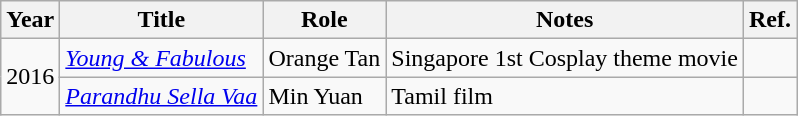<table class="wikitable">
<tr>
<th>Year</th>
<th>Title</th>
<th>Role</th>
<th>Notes</th>
<th>Ref.</th>
</tr>
<tr>
<td rowspan="2">2016</td>
<td><em><a href='#'>Young & Fabulous</a></em></td>
<td>Orange Tan</td>
<td>Singapore 1st Cosplay theme movie</td>
<td></td>
</tr>
<tr>
<td><em><a href='#'>Parandhu Sella Vaa</a></em></td>
<td>Min Yuan</td>
<td>Tamil film</td>
<td></td>
</tr>
</table>
